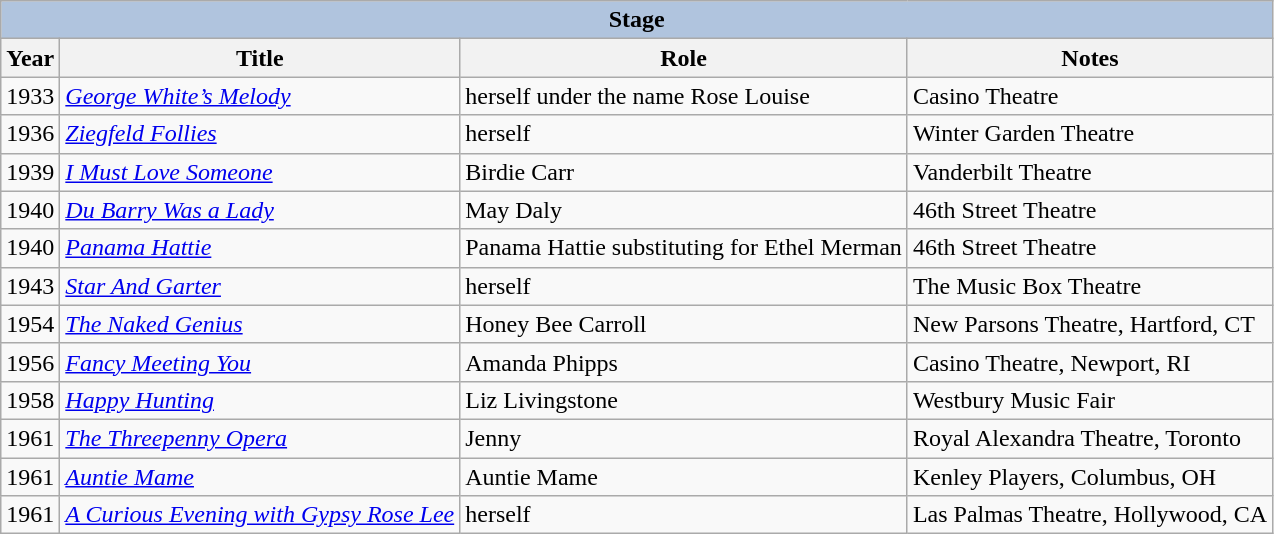<table class="wikitable" style="font-size: 100%;">
<tr>
<th colspan="4" style="background: LightSteelBlue;">Stage</th>
</tr>
<tr>
<th>Year</th>
<th>Title</th>
<th>Role</th>
<th>Notes</th>
</tr>
<tr>
<td>1933</td>
<td><em><a href='#'>George White’s Melody</a></em></td>
<td>herself under the name Rose Louise</td>
<td>Casino Theatre</td>
</tr>
<tr>
<td>1936</td>
<td><em><a href='#'>Ziegfeld Follies</a></em></td>
<td>herself</td>
<td>Winter Garden Theatre</td>
</tr>
<tr>
<td>1939</td>
<td><em><a href='#'>I Must Love Someone</a></em></td>
<td>Birdie Carr</td>
<td>Vanderbilt Theatre</td>
</tr>
<tr>
<td>1940</td>
<td><em><a href='#'>Du Barry Was a Lady</a></em></td>
<td>May Daly</td>
<td>46th Street Theatre</td>
</tr>
<tr>
<td>1940</td>
<td><em><a href='#'>Panama Hattie</a></em></td>
<td>Panama Hattie substituting for Ethel Merman</td>
<td>46th Street Theatre</td>
</tr>
<tr>
<td>1943</td>
<td><em><a href='#'>Star And Garter</a></em></td>
<td>herself</td>
<td>The Music Box Theatre</td>
</tr>
<tr>
<td>1954</td>
<td><em><a href='#'>The Naked Genius</a></em></td>
<td>Honey Bee Carroll</td>
<td>New Parsons Theatre, Hartford, CT</td>
</tr>
<tr>
<td>1956</td>
<td><em><a href='#'>Fancy Meeting You</a></em></td>
<td>Amanda Phipps</td>
<td>Casino Theatre, Newport, RI</td>
</tr>
<tr>
<td>1958</td>
<td><em><a href='#'>Happy Hunting</a></em></td>
<td>Liz Livingstone</td>
<td>Westbury Music Fair</td>
</tr>
<tr>
<td>1961</td>
<td><em><a href='#'>The Threepenny Opera</a></em></td>
<td>Jenny</td>
<td>Royal Alexandra Theatre, Toronto</td>
</tr>
<tr>
<td>1961</td>
<td><em><a href='#'>Auntie Mame</a></em></td>
<td>Auntie Mame</td>
<td>Kenley Players, Columbus, OH</td>
</tr>
<tr>
<td>1961</td>
<td><em><a href='#'>A Curious Evening with Gypsy Rose Lee</a></em></td>
<td>herself</td>
<td>Las Palmas Theatre, Hollywood, CA</td>
</tr>
</table>
